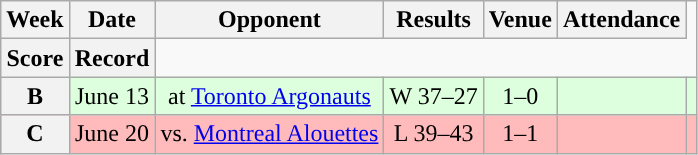<table class="wikitable" style="text-align:center">
<tr>
<th>Week</th>
<th>Date</th>
<th>Opponent</th>
<th>Results</th>
<th>Venue</th>
<th>Attendance</th>
</tr>
<tr>
<th>Score</th>
<th>Record</th>
</tr>
<tr style="background:#ddffdd">
<th>B</th>
<td>June 13</td>
<td>at <a href='#'>Toronto Argonauts</a></td>
<td>W 37–27</td>
<td>1–0</td>
<td></td>
<td></td>
</tr>
<tr style="background:#ffbbbb">
<th>C</th>
<td>June 20</td>
<td>vs. <a href='#'>Montreal Alouettes</a></td>
<td>L 39–43</td>
<td>1–1</td>
<td></td>
<td></td>
</tr>
</table>
